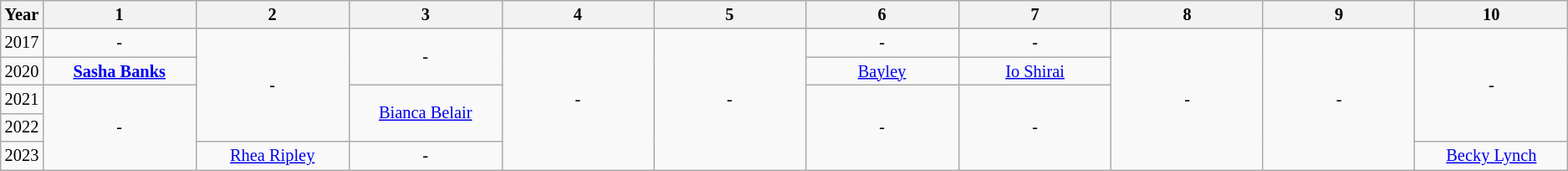<table class="wikitable" style="font-size:85%; text-align: center">
<tr>
<th>Year</th>
<th width="10%">1</th>
<th width="10%">2</th>
<th width="10%">3</th>
<th width="10%">4</th>
<th width="10%">5</th>
<th width="10%">6</th>
<th width="10%">7</th>
<th width="10%">8</th>
<th width="10%">9</th>
<th width="10%">10</th>
</tr>
<tr>
<td>2017</td>
<td>-</td>
<td rowspan=4>-</td>
<td rowspan=2>-</td>
<td rowspan=5>-</td>
<td rowspan=5>-</td>
<td>-</td>
<td>-</td>
<td rowspan=5>-</td>
<td rowspan=5>-</td>
<td rowspan=4>-</td>
</tr>
<tr>
<td>2020</td>
<td><strong><a href='#'>Sasha Banks</a></strong></td>
<td><a href='#'>Bayley</a></td>
<td><a href='#'>Io Shirai</a></td>
</tr>
<tr>
<td>2021</td>
<td rowspan=3>-</td>
<td rowspan=2><a href='#'>Bianca Belair</a></td>
<td rowspan=3>-</td>
<td rowspan=3>-</td>
</tr>
<tr>
<td>2022</td>
</tr>
<tr>
<td>2023</td>
<td><a href='#'>Rhea Ripley</a></td>
<td>-</td>
<td><a href='#'>Becky Lynch</a></td>
</tr>
</table>
